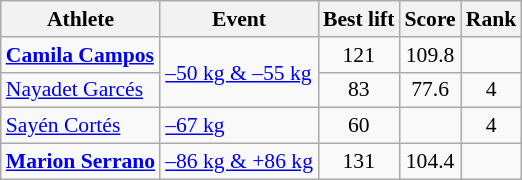<table class="wikitable" style="font-size:90%">
<tr>
<th>Athlete</th>
<th>Event</th>
<th>Best lift</th>
<th>Score</th>
<th>Rank</th>
</tr>
<tr align=center>
<td align=left><strong><a href='#'>Camila Campos</a></strong></td>
<td align=left rowspan=2><a href='#'>–50 kg & –55 kg</a></td>
<td>121 <strong></strong></td>
<td>109.8</td>
<td></td>
</tr>
<tr align=center>
<td align=left><a href='#'>Nayadet Garcés</a></td>
<td>83</td>
<td>77.6</td>
<td>4</td>
</tr>
<tr align=center>
<td align=left><a href='#'>Sayén Cortés</a></td>
<td align=left><a href='#'>–67 kg</a></td>
<td>60</td>
<td></td>
<td>4</td>
</tr>
<tr align=center>
<td align=left><strong><a href='#'>Marion Serrano</a></strong></td>
<td align=left><a href='#'>–86 kg & +86 kg</a></td>
<td>131</td>
<td>104.4</td>
<td></td>
</tr>
</table>
